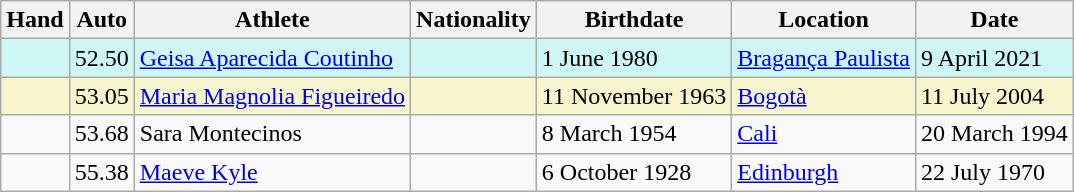<table class="wikitable">
<tr>
<th>Hand</th>
<th>Auto</th>
<th>Athlete</th>
<th>Nationality</th>
<th>Birthdate</th>
<th>Location</th>
<th>Date</th>
</tr>
<tr bgcolor=#CEF6F5>
<td></td>
<td>52.50</td>
<td><a href='#'>Geisa Aparecida Coutinho</a></td>
<td></td>
<td>1 June 1980</td>
<td><a href='#'>Bragança Paulista</a></td>
<td>9 April 2021</td>
</tr>
<tr bgcolor=#f6F5CE>
<td></td>
<td>53.05 </td>
<td><a href='#'>Maria Magnolia Figueiredo</a></td>
<td></td>
<td>11 November 1963</td>
<td><a href='#'>Bogotà</a></td>
<td>11 July 2004</td>
</tr>
<tr>
<td></td>
<td>53.68 </td>
<td>Sara Montecinos</td>
<td></td>
<td>8 March 1954</td>
<td><a href='#'>Cali</a></td>
<td>20 March 1994</td>
</tr>
<tr>
<td></td>
<td>55.38</td>
<td><a href='#'>Maeve Kyle</a></td>
<td></td>
<td>6 October 1928</td>
<td><a href='#'>Edinburgh</a></td>
<td>22 July 1970</td>
</tr>
</table>
